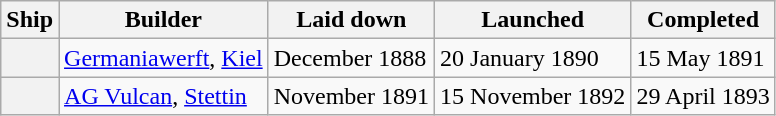<table class="wikitable plainrowheaders">
<tr>
<th scope="col">Ship</th>
<th scope="col">Builder</th>
<th scope="col">Laid down</th>
<th scope="col">Launched</th>
<th scope="col">Completed</th>
</tr>
<tr>
<th scope="row"></th>
<td><a href='#'>Germaniawerft</a>, <a href='#'>Kiel</a></td>
<td>December 1888</td>
<td>20 January 1890</td>
<td>15 May 1891</td>
</tr>
<tr>
<th scope="row"></th>
<td><a href='#'>AG Vulcan</a>, <a href='#'>Stettin</a></td>
<td>November 1891</td>
<td>15 November 1892</td>
<td>29 April 1893</td>
</tr>
</table>
